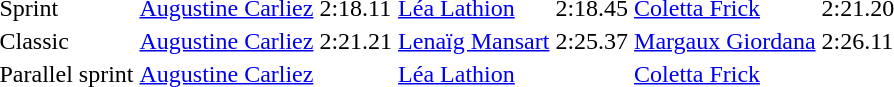<table>
<tr>
<td>Sprint</td>
<td> <a href='#'>Augustine Carliez</a></td>
<td>2:18.11</td>
<td> <a href='#'>Léa Lathion</a></td>
<td>2:18.45</td>
<td> <a href='#'>Coletta Frick</a></td>
<td>2:21.20</td>
</tr>
<tr>
<td>Classic</td>
<td> <a href='#'>Augustine Carliez</a></td>
<td>2:21.21</td>
<td> <a href='#'>Lenaïg Mansart</a></td>
<td>2:25.37</td>
<td> <a href='#'>Margaux Giordana</a></td>
<td>2:26.11</td>
</tr>
<tr>
<td>Parallel sprint</td>
<td colspan="2"> <a href='#'>Augustine Carliez</a></td>
<td colspan="2"> <a href='#'>Léa Lathion</a></td>
<td colspan="2"> <a href='#'>Coletta Frick</a></td>
</tr>
</table>
